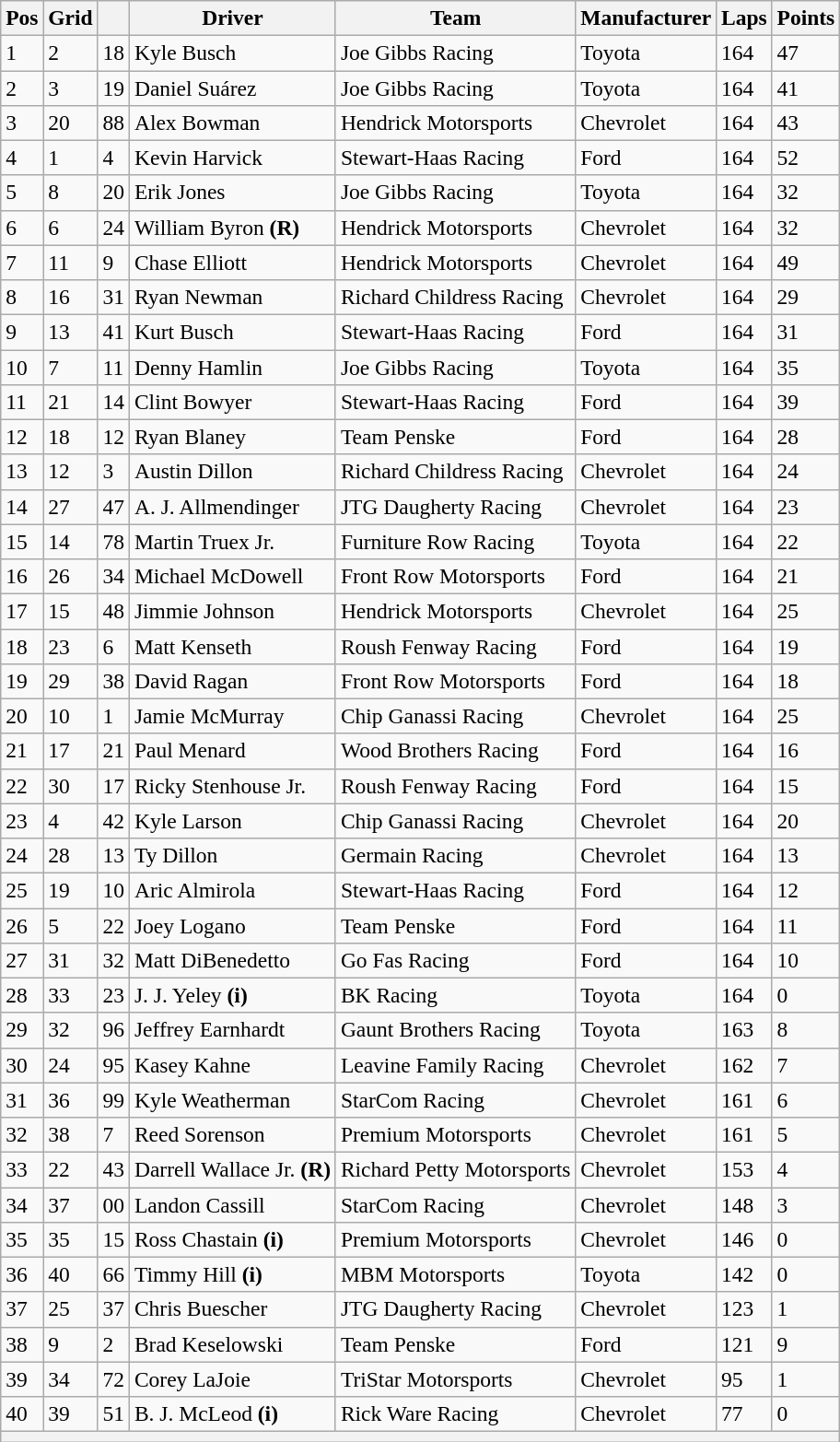<table class="wikitable" style="font-size:98%">
<tr>
<th>Pos</th>
<th>Grid</th>
<th></th>
<th>Driver</th>
<th>Team</th>
<th>Manufacturer</th>
<th>Laps</th>
<th>Points</th>
</tr>
<tr>
<td>1</td>
<td>2</td>
<td>18</td>
<td>Kyle Busch</td>
<td>Joe Gibbs Racing</td>
<td>Toyota</td>
<td>164</td>
<td>47</td>
</tr>
<tr>
<td>2</td>
<td>3</td>
<td>19</td>
<td>Daniel Suárez</td>
<td>Joe Gibbs Racing</td>
<td>Toyota</td>
<td>164</td>
<td>41</td>
</tr>
<tr>
<td>3</td>
<td>20</td>
<td>88</td>
<td>Alex Bowman</td>
<td>Hendrick Motorsports</td>
<td>Chevrolet</td>
<td>164</td>
<td>43</td>
</tr>
<tr>
<td>4</td>
<td>1</td>
<td>4</td>
<td>Kevin Harvick</td>
<td>Stewart-Haas Racing</td>
<td>Ford</td>
<td>164</td>
<td>52</td>
</tr>
<tr>
<td>5</td>
<td>8</td>
<td>20</td>
<td>Erik Jones</td>
<td>Joe Gibbs Racing</td>
<td>Toyota</td>
<td>164</td>
<td>32</td>
</tr>
<tr>
<td>6</td>
<td>6</td>
<td>24</td>
<td>William Byron <strong>(R)</strong></td>
<td>Hendrick Motorsports</td>
<td>Chevrolet</td>
<td>164</td>
<td>32</td>
</tr>
<tr>
<td>7</td>
<td>11</td>
<td>9</td>
<td>Chase Elliott</td>
<td>Hendrick Motorsports</td>
<td>Chevrolet</td>
<td>164</td>
<td>49</td>
</tr>
<tr>
<td>8</td>
<td>16</td>
<td>31</td>
<td>Ryan Newman</td>
<td>Richard Childress Racing</td>
<td>Chevrolet</td>
<td>164</td>
<td>29</td>
</tr>
<tr>
<td>9</td>
<td>13</td>
<td>41</td>
<td>Kurt Busch</td>
<td>Stewart-Haas Racing</td>
<td>Ford</td>
<td>164</td>
<td>31</td>
</tr>
<tr>
<td>10</td>
<td>7</td>
<td>11</td>
<td>Denny Hamlin</td>
<td>Joe Gibbs Racing</td>
<td>Toyota</td>
<td>164</td>
<td>35</td>
</tr>
<tr>
<td>11</td>
<td>21</td>
<td>14</td>
<td>Clint Bowyer</td>
<td>Stewart-Haas Racing</td>
<td>Ford</td>
<td>164</td>
<td>39</td>
</tr>
<tr>
<td>12</td>
<td>18</td>
<td>12</td>
<td>Ryan Blaney</td>
<td>Team Penske</td>
<td>Ford</td>
<td>164</td>
<td>28</td>
</tr>
<tr>
<td>13</td>
<td>12</td>
<td>3</td>
<td>Austin Dillon</td>
<td>Richard Childress Racing</td>
<td>Chevrolet</td>
<td>164</td>
<td>24</td>
</tr>
<tr>
<td>14</td>
<td>27</td>
<td>47</td>
<td>A. J. Allmendinger</td>
<td>JTG Daugherty Racing</td>
<td>Chevrolet</td>
<td>164</td>
<td>23</td>
</tr>
<tr>
<td>15</td>
<td>14</td>
<td>78</td>
<td>Martin Truex Jr.</td>
<td>Furniture Row Racing</td>
<td>Toyota</td>
<td>164</td>
<td>22</td>
</tr>
<tr>
<td>16</td>
<td>26</td>
<td>34</td>
<td>Michael McDowell</td>
<td>Front Row Motorsports</td>
<td>Ford</td>
<td>164</td>
<td>21</td>
</tr>
<tr>
<td>17</td>
<td>15</td>
<td>48</td>
<td>Jimmie Johnson</td>
<td>Hendrick Motorsports</td>
<td>Chevrolet</td>
<td>164</td>
<td>25</td>
</tr>
<tr>
<td>18</td>
<td>23</td>
<td>6</td>
<td>Matt Kenseth</td>
<td>Roush Fenway Racing</td>
<td>Ford</td>
<td>164</td>
<td>19</td>
</tr>
<tr>
<td>19</td>
<td>29</td>
<td>38</td>
<td>David Ragan</td>
<td>Front Row Motorsports</td>
<td>Ford</td>
<td>164</td>
<td>18</td>
</tr>
<tr>
<td>20</td>
<td>10</td>
<td>1</td>
<td>Jamie McMurray</td>
<td>Chip Ganassi Racing</td>
<td>Chevrolet</td>
<td>164</td>
<td>25</td>
</tr>
<tr>
<td>21</td>
<td>17</td>
<td>21</td>
<td>Paul Menard</td>
<td>Wood Brothers Racing</td>
<td>Ford</td>
<td>164</td>
<td>16</td>
</tr>
<tr>
<td>22</td>
<td>30</td>
<td>17</td>
<td>Ricky Stenhouse Jr.</td>
<td>Roush Fenway Racing</td>
<td>Ford</td>
<td>164</td>
<td>15</td>
</tr>
<tr>
<td>23</td>
<td>4</td>
<td>42</td>
<td>Kyle Larson</td>
<td>Chip Ganassi Racing</td>
<td>Chevrolet</td>
<td>164</td>
<td>20</td>
</tr>
<tr>
<td>24</td>
<td>28</td>
<td>13</td>
<td>Ty Dillon</td>
<td>Germain Racing</td>
<td>Chevrolet</td>
<td>164</td>
<td>13</td>
</tr>
<tr>
<td>25</td>
<td>19</td>
<td>10</td>
<td>Aric Almirola</td>
<td>Stewart-Haas Racing</td>
<td>Ford</td>
<td>164</td>
<td>12</td>
</tr>
<tr>
<td>26</td>
<td>5</td>
<td>22</td>
<td>Joey Logano</td>
<td>Team Penske</td>
<td>Ford</td>
<td>164</td>
<td>11</td>
</tr>
<tr>
<td>27</td>
<td>31</td>
<td>32</td>
<td>Matt DiBenedetto</td>
<td>Go Fas Racing</td>
<td>Ford</td>
<td>164</td>
<td>10</td>
</tr>
<tr>
<td>28</td>
<td>33</td>
<td>23</td>
<td>J. J. Yeley <strong>(i)</strong></td>
<td>BK Racing</td>
<td>Toyota</td>
<td>164</td>
<td>0</td>
</tr>
<tr>
<td>29</td>
<td>32</td>
<td>96</td>
<td>Jeffrey Earnhardt</td>
<td>Gaunt Brothers Racing</td>
<td>Toyota</td>
<td>163</td>
<td>8</td>
</tr>
<tr>
<td>30</td>
<td>24</td>
<td>95</td>
<td>Kasey Kahne</td>
<td>Leavine Family Racing</td>
<td>Chevrolet</td>
<td>162</td>
<td>7</td>
</tr>
<tr>
<td>31</td>
<td>36</td>
<td>99</td>
<td>Kyle Weatherman</td>
<td>StarCom Racing</td>
<td>Chevrolet</td>
<td>161</td>
<td>6</td>
</tr>
<tr>
<td>32</td>
<td>38</td>
<td>7</td>
<td>Reed Sorenson</td>
<td>Premium Motorsports</td>
<td>Chevrolet</td>
<td>161</td>
<td>5</td>
</tr>
<tr>
<td>33</td>
<td>22</td>
<td>43</td>
<td>Darrell Wallace Jr. <strong>(R)</strong></td>
<td>Richard Petty Motorsports</td>
<td>Chevrolet</td>
<td>153</td>
<td>4</td>
</tr>
<tr>
<td>34</td>
<td>37</td>
<td>00</td>
<td>Landon Cassill</td>
<td>StarCom Racing</td>
<td>Chevrolet</td>
<td>148</td>
<td>3</td>
</tr>
<tr>
<td>35</td>
<td>35</td>
<td>15</td>
<td>Ross Chastain <strong>(i)</strong></td>
<td>Premium Motorsports</td>
<td>Chevrolet</td>
<td>146</td>
<td>0</td>
</tr>
<tr>
<td>36</td>
<td>40</td>
<td>66</td>
<td>Timmy Hill <strong>(i)</strong></td>
<td>MBM Motorsports</td>
<td>Toyota</td>
<td>142</td>
<td>0</td>
</tr>
<tr>
<td>37</td>
<td>25</td>
<td>37</td>
<td>Chris Buescher</td>
<td>JTG Daugherty Racing</td>
<td>Chevrolet</td>
<td>123</td>
<td>1</td>
</tr>
<tr>
<td>38</td>
<td>9</td>
<td>2</td>
<td>Brad Keselowski</td>
<td>Team Penske</td>
<td>Ford</td>
<td>121</td>
<td>9</td>
</tr>
<tr>
<td>39</td>
<td>34</td>
<td>72</td>
<td>Corey LaJoie</td>
<td>TriStar Motorsports</td>
<td>Chevrolet</td>
<td>95</td>
<td>1</td>
</tr>
<tr>
<td>40</td>
<td>39</td>
<td>51</td>
<td>B. J. McLeod <strong>(i)</strong></td>
<td>Rick Ware Racing</td>
<td>Chevrolet</td>
<td>77</td>
<td>0</td>
</tr>
<tr>
<th colspan="8"></th>
</tr>
</table>
